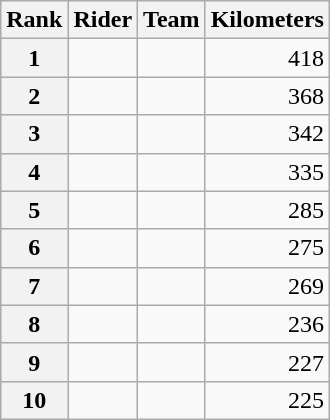<table class="wikitable">
<tr>
<th scope="col">Rank</th>
<th scope="col">Rider</th>
<th scope="col">Team</th>
<th scope="col">Kilometers</th>
</tr>
<tr>
<th scope="row">1</th>
<td></td>
<td></td>
<td style="text-align:right;">418</td>
</tr>
<tr>
<th scope="row">2</th>
<td></td>
<td></td>
<td style="text-align:right;">368</td>
</tr>
<tr>
<th scope="row">3</th>
<td></td>
<td></td>
<td style="text-align:right;">342</td>
</tr>
<tr>
<th scope="row">4</th>
<td></td>
<td></td>
<td style="text-align:right;">335</td>
</tr>
<tr>
<th scope="row">5</th>
<td></td>
<td></td>
<td style="text-align:right;">285</td>
</tr>
<tr>
<th scope="row">6</th>
<td></td>
<td></td>
<td style="text-align:right;">275</td>
</tr>
<tr>
<th scope="row">7</th>
<td> </td>
<td></td>
<td style="text-align:right;">269</td>
</tr>
<tr>
<th scope="row">8</th>
<td></td>
<td></td>
<td style="text-align:right;">236</td>
</tr>
<tr>
<th scope="row">9</th>
<td></td>
<td></td>
<td style="text-align:right;">227</td>
</tr>
<tr>
<th scope="row">10</th>
<td></td>
<td></td>
<td style="text-align:right;">225</td>
</tr>
</table>
